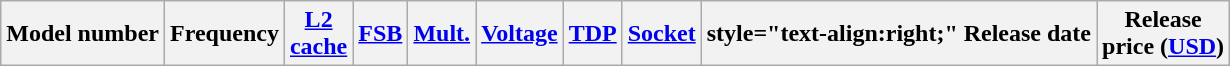<table class="wikitable">
<tr>
<th>Model number</th>
<th>Frequency</th>
<th><a href='#'>L2<br>cache</a></th>
<th><a href='#'>FSB</a></th>
<th><a href='#'>Mult.</a></th>
<th><a href='#'>Voltage</a></th>
<th><a href='#'>TDP</a></th>
<th><a href='#'>Socket</a></th>
<th>style="text-align:right;"  Release date</th>
<th>Release<br>price (<a href='#'>USD</a>)<br>



</th>
</tr>
</table>
